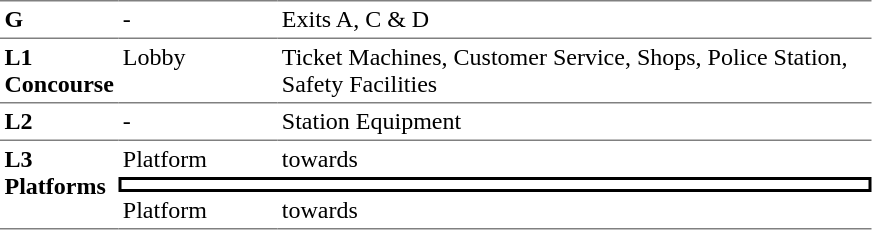<table border=0 cellspacing=0 cellpadding=3>
<tr>
<td style="border-top:solid 1px gray;" width=50 valign=top><strong>G</strong></td>
<td style="border-top:solid 1px gray;" width=100 valign=top>-</td>
<td style="border-top:solid 1px gray;" width=390 valign=top>Exits A, C & D</td>
</tr>
<tr>
<td style="border-bottom:solid 1px gray; border-top:solid 1px gray;" valign=top><strong>L1<br>Concourse</strong></td>
<td style="border-bottom:solid 1px gray; border-top:solid 1px gray;" valign=top>Lobby</td>
<td style="border-bottom:solid 1px gray; border-top:solid 1px gray;" valign=top>Ticket Machines, Customer Service, Shops, Police Station, Safety Facilities</td>
</tr>
<tr>
<td style="border-bottom:solid 1px gray;" valign=top><strong>L2</strong></td>
<td style="border-bottom:solid 1px gray;" valign=top>-</td>
<td style="border-bottom:solid 1px gray;" valign=top>Station Equipment</td>
</tr>
<tr>
<td style="border-bottom:solid 1px gray;" rowspan=3 valign=top><strong>L3<br>Platforms</strong></td>
<td>Platform </td>
<td>  towards  </td>
</tr>
<tr>
<td style="border-right:solid 2px black;border-left:solid 2px black;border-top:solid 2px black;border-bottom:solid 2px black;text-align:center;" colspan=2></td>
</tr>
<tr>
<td style="border-bottom:solid 1px gray;">Platform </td>
<td style="border-bottom:solid 1px gray;"> towards    </td>
</tr>
</table>
